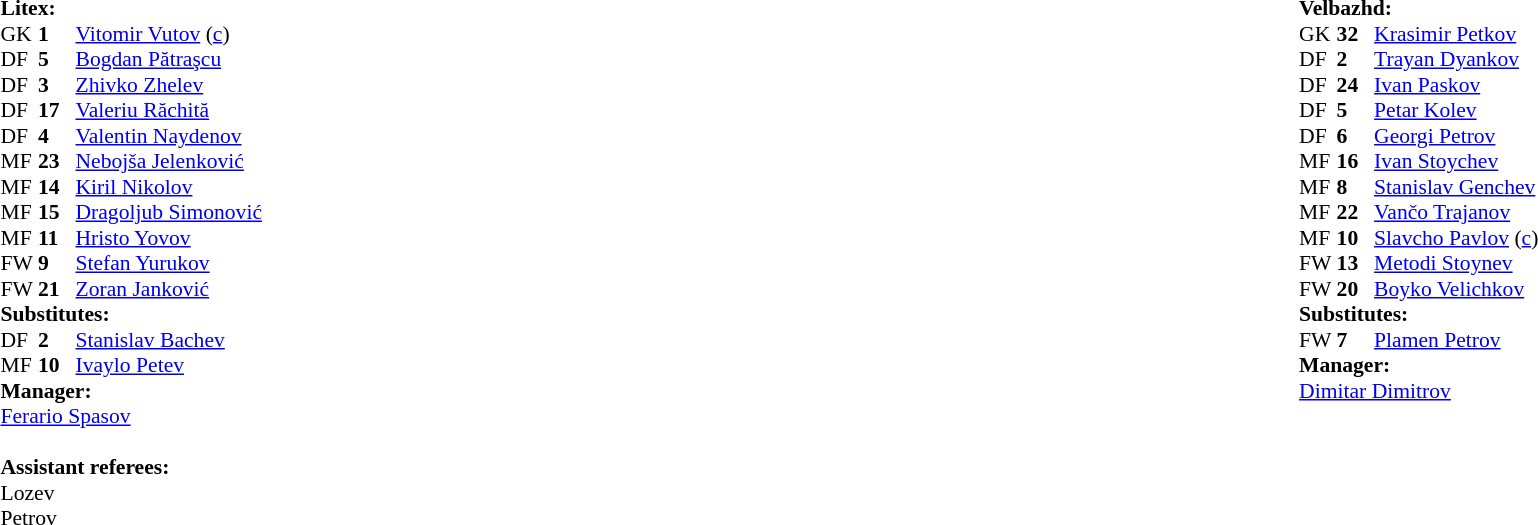<table width="100%">
<tr>
<td valign="top" width="50%"><br><table style="font-size: 90%" cellspacing="0" cellpadding="0">
<tr>
<td colspan="4"><strong>Litex:</strong></td>
</tr>
<tr>
<th width=25></th>
<th width=25></th>
</tr>
<tr>
<td>GK</td>
<td><strong>1</strong></td>
<td> <a href='#'>Vitomir Vutov</a> (<a href='#'>c</a>)</td>
</tr>
<tr>
<td>DF</td>
<td><strong>5</strong></td>
<td> <a href='#'>Bogdan Pătraşcu</a>  </td>
</tr>
<tr>
<td>DF</td>
<td><strong>3</strong></td>
<td> <a href='#'>Zhivko Zhelev</a></td>
</tr>
<tr>
<td>DF</td>
<td><strong>17</strong></td>
<td> <a href='#'>Valeriu Răchită</a></td>
</tr>
<tr>
<td>DF</td>
<td><strong>4</strong></td>
<td> <a href='#'>Valentin Naydenov</a> </td>
</tr>
<tr>
<td>MF</td>
<td><strong>23</strong></td>
<td> <a href='#'>Nebojša Jelenković</a></td>
</tr>
<tr>
<td>MF</td>
<td><strong>14</strong></td>
<td> <a href='#'>Kiril Nikolov</a></td>
</tr>
<tr>
<td>MF</td>
<td><strong>15</strong></td>
<td> <a href='#'>Dragoljub Simonović</a> </td>
</tr>
<tr>
<td>MF</td>
<td><strong>11</strong></td>
<td> <a href='#'>Hristo Yovov</a></td>
</tr>
<tr>
<td>FW</td>
<td><strong>9</strong></td>
<td> <a href='#'>Stefan Yurukov</a></td>
</tr>
<tr>
<td>FW</td>
<td><strong>21</strong></td>
<td> <a href='#'>Zoran Janković</a></td>
</tr>
<tr>
<td colspan=3><strong>Substitutes:</strong></td>
</tr>
<tr>
<td>DF</td>
<td><strong>2</strong></td>
<td> <a href='#'>Stanislav Bachev</a> </td>
</tr>
<tr>
<td>MF</td>
<td><strong>10</strong></td>
<td> <a href='#'>Ivaylo Petev</a> </td>
</tr>
<tr>
<td colspan=3><strong>Manager:</strong></td>
</tr>
<tr>
<td colspan=4> <a href='#'>Ferario Spasov</a><br><br><strong>Assistant referees:</strong><br> Lozev<br> Petrov</td>
</tr>
</table>
</td>
<td></td>
<td valign="top" width="50%"><br><table style="font-size: 90%" cellspacing="0" cellpadding="0" align=center>
<tr>
<td colspan="4"><strong>Velbazhd:</strong></td>
</tr>
<tr>
<th width=25></th>
<th width=25></th>
</tr>
<tr>
<td>GK</td>
<td><strong>32</strong></td>
<td> <a href='#'>Krasimir Petkov</a></td>
</tr>
<tr>
<td>DF</td>
<td><strong>2</strong></td>
<td> <a href='#'>Trayan Dyankov</a></td>
</tr>
<tr>
<td>DF</td>
<td><strong>24</strong></td>
<td> <a href='#'>Ivan Paskov</a></td>
</tr>
<tr>
<td>DF</td>
<td><strong>5</strong></td>
<td> <a href='#'>Petar Kolev</a></td>
</tr>
<tr>
<td>DF</td>
<td><strong>6</strong></td>
<td> <a href='#'>Georgi Petrov</a></td>
</tr>
<tr>
<td>MF</td>
<td><strong>16</strong></td>
<td> <a href='#'>Ivan Stoychev</a> </td>
</tr>
<tr>
<td>MF</td>
<td><strong>8</strong></td>
<td> <a href='#'>Stanislav Genchev</a></td>
</tr>
<tr>
<td>MF</td>
<td><strong>22</strong></td>
<td> <a href='#'>Vančo Trajanov</a></td>
</tr>
<tr>
<td>MF</td>
<td><strong>10</strong></td>
<td> <a href='#'>Slavcho Pavlov</a> (<a href='#'>c</a>)</td>
</tr>
<tr>
<td>FW</td>
<td><strong>13</strong></td>
<td> <a href='#'>Metodi Stoynev</a></td>
</tr>
<tr>
<td>FW</td>
<td><strong>20</strong></td>
<td> <a href='#'>Boyko Velichkov</a> </td>
</tr>
<tr>
<td colspan=3><strong>Substitutes:</strong></td>
</tr>
<tr>
<td>FW</td>
<td><strong>7</strong></td>
<td> <a href='#'>Plamen Petrov</a> </td>
</tr>
<tr>
<td colspan=3><strong>Manager:</strong></td>
</tr>
<tr>
<td colspan=4> <a href='#'>Dimitar Dimitrov</a></td>
</tr>
<tr>
</tr>
</table>
</td>
</tr>
</table>
